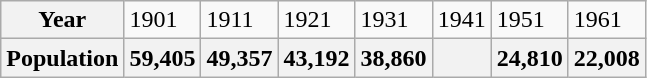<table class="wikitable">
<tr>
<th>Year</th>
<td>1901</td>
<td>1911</td>
<td>1921</td>
<td>1931</td>
<td>1941</td>
<td>1951</td>
<td>1961</td>
</tr>
<tr>
<th>Population</th>
<th>59,405</th>
<th>49,357</th>
<th>43,192</th>
<th>38,860</th>
<th></th>
<th>24,810</th>
<th>22,008</th>
</tr>
</table>
